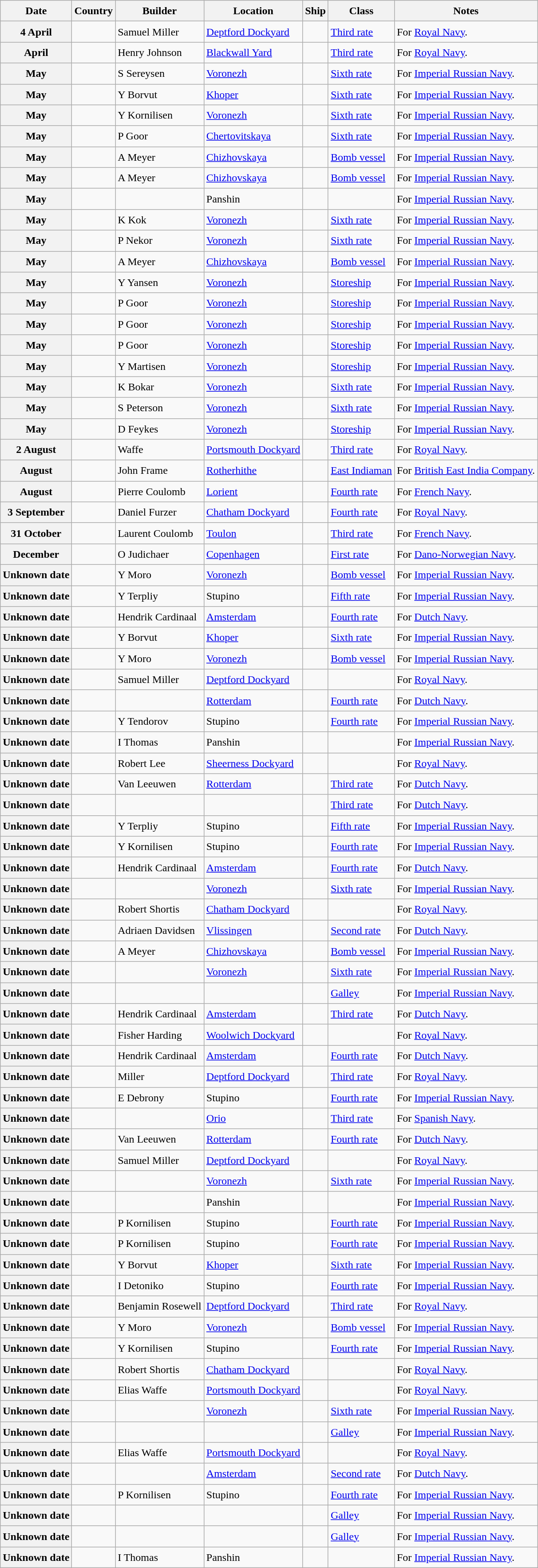<table class="wikitable sortable" style="font-size:1.00em; line-height:1.5em;">
<tr>
<th>Date</th>
<th>Country</th>
<th>Builder</th>
<th>Location</th>
<th>Ship</th>
<th>Class</th>
<th>Notes</th>
</tr>
<tr ---->
<th>4 April</th>
<td></td>
<td>Samuel Miller</td>
<td><a href='#'>Deptford Dockyard</a></td>
<td><strong></strong></td>
<td><a href='#'>Third rate</a></td>
<td>For <a href='#'>Royal Navy</a>.</td>
</tr>
<tr ---->
<th>April</th>
<td></td>
<td>Henry Johnson</td>
<td><a href='#'>Blackwall Yard</a></td>
<td><strong></strong></td>
<td><a href='#'>Third rate</a></td>
<td>For <a href='#'>Royal Navy</a>.</td>
</tr>
<tr ---->
<th>May</th>
<td></td>
<td>S Sereysen</td>
<td><a href='#'>Voronezh</a></td>
<td><strong></strong></td>
<td><a href='#'>Sixth rate</a></td>
<td>For <a href='#'>Imperial Russian Navy</a>.</td>
</tr>
<tr ---->
<th>May</th>
<td></td>
<td>Y Borvut</td>
<td><a href='#'>Khoper</a></td>
<td><strong></strong></td>
<td><a href='#'>Sixth rate</a></td>
<td>For <a href='#'>Imperial Russian Navy</a>.</td>
</tr>
<tr ---->
<th>May</th>
<td></td>
<td>Y Kornilisen</td>
<td><a href='#'>Voronezh</a></td>
<td><strong></strong></td>
<td><a href='#'>Sixth rate</a></td>
<td>For <a href='#'>Imperial Russian Navy</a>.</td>
</tr>
<tr ---->
<th>May</th>
<td></td>
<td>P Goor</td>
<td><a href='#'>Chertovitskaya</a></td>
<td><strong></strong></td>
<td><a href='#'>Sixth rate</a></td>
<td>For <a href='#'>Imperial Russian Navy</a>.</td>
</tr>
<tr ---->
<th>May</th>
<td></td>
<td>A Meyer</td>
<td><a href='#'>Chizhovskaya</a></td>
<td><strong></strong></td>
<td><a href='#'>Bomb vessel</a></td>
<td>For <a href='#'>Imperial Russian Navy</a>.</td>
</tr>
<tr ---->
<th>May</th>
<td></td>
<td>A Meyer</td>
<td><a href='#'>Chizhovskaya</a></td>
<td><strong></strong></td>
<td><a href='#'>Bomb vessel</a></td>
<td>For <a href='#'>Imperial Russian Navy</a>.</td>
</tr>
<tr ---->
<th>May</th>
<td></td>
<td></td>
<td>Panshin</td>
<td><strong></strong></td>
<td></td>
<td>For <a href='#'>Imperial Russian Navy</a>.</td>
</tr>
<tr ---->
<th>May</th>
<td></td>
<td>K Kok</td>
<td><a href='#'>Voronezh</a></td>
<td><strong></strong></td>
<td><a href='#'>Sixth rate</a></td>
<td>For <a href='#'>Imperial Russian Navy</a>.</td>
</tr>
<tr ---->
<th>May</th>
<td></td>
<td>P Nekor</td>
<td><a href='#'>Voronezh</a></td>
<td><strong></strong></td>
<td><a href='#'>Sixth rate</a></td>
<td>For <a href='#'>Imperial Russian Navy</a>.</td>
</tr>
<tr ---->
<th>May</th>
<td></td>
<td>A Meyer</td>
<td><a href='#'>Chizhovskaya</a></td>
<td><strong></strong></td>
<td><a href='#'>Bomb vessel</a></td>
<td>For <a href='#'>Imperial Russian Navy</a>.</td>
</tr>
<tr ---->
<th>May</th>
<td></td>
<td>Y Yansen</td>
<td><a href='#'>Voronezh</a></td>
<td><strong></strong></td>
<td><a href='#'>Storeship</a></td>
<td>For <a href='#'>Imperial Russian Navy</a>.</td>
</tr>
<tr ---->
<th>May</th>
<td></td>
<td>P Goor</td>
<td><a href='#'>Voronezh</a></td>
<td><strong></strong></td>
<td><a href='#'>Storeship</a></td>
<td>For <a href='#'>Imperial Russian Navy</a>.</td>
</tr>
<tr ---->
<th>May</th>
<td></td>
<td>P Goor</td>
<td><a href='#'>Voronezh</a></td>
<td><strong></strong></td>
<td><a href='#'>Storeship</a></td>
<td>For <a href='#'>Imperial Russian Navy</a>.</td>
</tr>
<tr ---->
<th>May</th>
<td></td>
<td>P Goor</td>
<td><a href='#'>Voronezh</a></td>
<td><strong></strong></td>
<td><a href='#'>Storeship</a></td>
<td>For <a href='#'>Imperial Russian Navy</a>.</td>
</tr>
<tr ---->
<th>May</th>
<td></td>
<td>Y Martisen</td>
<td><a href='#'>Voronezh</a></td>
<td><strong></strong></td>
<td><a href='#'>Storeship</a></td>
<td>For <a href='#'>Imperial Russian Navy</a>.</td>
</tr>
<tr ---->
<th>May</th>
<td></td>
<td>K Bokar</td>
<td><a href='#'>Voronezh</a></td>
<td><strong></strong></td>
<td><a href='#'>Sixth rate</a></td>
<td>For <a href='#'>Imperial Russian Navy</a>.</td>
</tr>
<tr ---->
<th>May</th>
<td></td>
<td>S Peterson</td>
<td><a href='#'>Voronezh</a></td>
<td><strong></strong></td>
<td><a href='#'>Sixth rate</a></td>
<td>For <a href='#'>Imperial Russian Navy</a>.</td>
</tr>
<tr ---->
<th>May</th>
<td></td>
<td>D Feykes</td>
<td><a href='#'>Voronezh</a></td>
<td><strong></strong></td>
<td><a href='#'>Storeship</a></td>
<td>For <a href='#'>Imperial Russian Navy</a>.</td>
</tr>
<tr ---->
<th>2 August</th>
<td></td>
<td>Waffe</td>
<td><a href='#'>Portsmouth Dockyard</a></td>
<td><strong></strong></td>
<td><a href='#'>Third rate</a></td>
<td>For <a href='#'>Royal Navy</a>.</td>
</tr>
<tr ---->
<th>August</th>
<td></td>
<td>John Frame</td>
<td><a href='#'>Rotherhithe</a></td>
<td><strong></strong></td>
<td><a href='#'>East Indiaman</a></td>
<td>For <a href='#'>British East India Company</a>.</td>
</tr>
<tr ---->
<th>August</th>
<td></td>
<td>Pierre Coulomb</td>
<td><a href='#'>Lorient</a></td>
<td><strong></strong></td>
<td><a href='#'>Fourth rate</a></td>
<td>For <a href='#'>French Navy</a>.</td>
</tr>
<tr ---->
<th>3 September</th>
<td></td>
<td>Daniel Furzer</td>
<td><a href='#'>Chatham Dockyard</a></td>
<td><strong></strong></td>
<td><a href='#'>Fourth rate</a></td>
<td>For <a href='#'>Royal Navy</a>.</td>
</tr>
<tr ---->
<th>31 October</th>
<td></td>
<td>Laurent Coulomb</td>
<td><a href='#'>Toulon</a></td>
<td><strong></strong></td>
<td><a href='#'>Third rate</a></td>
<td>For <a href='#'>French Navy</a>.</td>
</tr>
<tr ---->
<th>December</th>
<td></td>
<td>O Judichaer</td>
<td><a href='#'>Copenhagen</a></td>
<td><strong></strong></td>
<td><a href='#'>First rate</a></td>
<td>For <a href='#'>Dano-Norwegian Navy</a>.</td>
</tr>
<tr ---->
<th>Unknown date</th>
<td></td>
<td>Y Moro</td>
<td><a href='#'>Voronezh</a></td>
<td><strong></strong></td>
<td><a href='#'>Bomb vessel</a></td>
<td>For <a href='#'>Imperial Russian Navy</a>.</td>
</tr>
<tr ---->
<th>Unknown date</th>
<td></td>
<td>Y Terpliy</td>
<td>Stupino</td>
<td><strong></strong></td>
<td><a href='#'>Fifth rate</a></td>
<td>For <a href='#'>Imperial Russian Navy</a>.</td>
</tr>
<tr ---->
<th>Unknown date</th>
<td></td>
<td>Hendrik Cardinaal</td>
<td><a href='#'>Amsterdam</a></td>
<td><strong></strong></td>
<td><a href='#'>Fourth rate</a></td>
<td>For <a href='#'>Dutch Navy</a>.</td>
</tr>
<tr ---->
<th>Unknown date</th>
<td></td>
<td>Y Borvut</td>
<td><a href='#'>Khoper</a></td>
<td><strong></strong></td>
<td><a href='#'>Sixth rate</a></td>
<td>For <a href='#'>Imperial Russian Navy</a>.</td>
</tr>
<tr ---->
<th>Unknown date</th>
<td></td>
<td>Y Moro</td>
<td><a href='#'>Voronezh</a></td>
<td><strong></strong></td>
<td><a href='#'>Bomb vessel</a></td>
<td>For <a href='#'>Imperial Russian Navy</a>.</td>
</tr>
<tr ---->
<th>Unknown date</th>
<td></td>
<td>Samuel Miller</td>
<td><a href='#'>Deptford Dockyard</a></td>
<td><strong></strong></td>
<td></td>
<td>For <a href='#'>Royal Navy</a>.</td>
</tr>
<tr ---->
<th>Unknown date</th>
<td></td>
<td></td>
<td><a href='#'>Rotterdam</a></td>
<td><strong></strong></td>
<td><a href='#'>Fourth rate</a></td>
<td>For <a href='#'>Dutch Navy</a>.</td>
</tr>
<tr ---->
<th>Unknown date</th>
<td></td>
<td>Y Tendorov</td>
<td>Stupino</td>
<td><strong></strong></td>
<td><a href='#'>Fourth rate</a></td>
<td>For <a href='#'>Imperial Russian Navy</a>.</td>
</tr>
<tr ---->
<th>Unknown date</th>
<td></td>
<td>I Thomas</td>
<td>Panshin</td>
<td><strong></strong></td>
<td></td>
<td>For <a href='#'>Imperial Russian Navy</a>.</td>
</tr>
<tr ---->
<th>Unknown date</th>
<td></td>
<td>Robert Lee</td>
<td><a href='#'>Sheerness Dockyard</a></td>
<td><strong></strong></td>
<td></td>
<td>For <a href='#'>Royal Navy</a>.</td>
</tr>
<tr ---->
<th>Unknown date</th>
<td></td>
<td>Van Leeuwen</td>
<td><a href='#'>Rotterdam</a></td>
<td><strong></strong></td>
<td><a href='#'>Third rate</a></td>
<td>For <a href='#'>Dutch Navy</a>.</td>
</tr>
<tr ---->
<th>Unknown date</th>
<td></td>
<td></td>
<td></td>
<td><strong></strong></td>
<td><a href='#'>Third rate</a></td>
<td>For <a href='#'>Dutch Navy</a>.</td>
</tr>
<tr ---->
<th>Unknown date</th>
<td></td>
<td>Y Terpliy</td>
<td>Stupino</td>
<td><strong></strong></td>
<td><a href='#'>Fifth rate</a></td>
<td>For <a href='#'>Imperial Russian Navy</a>.</td>
</tr>
<tr ---->
<th>Unknown date</th>
<td></td>
<td>Y Kornilisen</td>
<td>Stupino</td>
<td><strong></strong></td>
<td><a href='#'>Fourth rate</a></td>
<td>For <a href='#'>Imperial Russian Navy</a>.</td>
</tr>
<tr ---->
<th>Unknown date</th>
<td></td>
<td>Hendrik Cardinaal</td>
<td><a href='#'>Amsterdam</a></td>
<td><strong></strong></td>
<td><a href='#'>Fourth rate</a></td>
<td>For <a href='#'>Dutch Navy</a>.</td>
</tr>
<tr ---->
<th>Unknown date</th>
<td></td>
<td></td>
<td><a href='#'>Voronezh</a></td>
<td><strong></strong></td>
<td><a href='#'>Sixth rate</a></td>
<td>For <a href='#'>Imperial Russian Navy</a>.</td>
</tr>
<tr ---->
<th>Unknown date</th>
<td></td>
<td>Robert Shortis</td>
<td><a href='#'>Chatham Dockyard</a></td>
<td><strong></strong></td>
<td></td>
<td>For <a href='#'>Royal Navy</a>.</td>
</tr>
<tr ---->
<th>Unknown date</th>
<td></td>
<td>Adriaen Davidsen</td>
<td><a href='#'>Vlissingen</a></td>
<td><strong></strong></td>
<td><a href='#'>Second rate</a></td>
<td>For <a href='#'>Dutch Navy</a>.</td>
</tr>
<tr ---->
<th>Unknown date</th>
<td></td>
<td>A Meyer</td>
<td><a href='#'>Chizhovskaya</a></td>
<td><strong></strong></td>
<td><a href='#'>Bomb vessel</a></td>
<td>For <a href='#'>Imperial Russian Navy</a>.</td>
</tr>
<tr ---->
<th>Unknown date</th>
<td></td>
<td></td>
<td><a href='#'>Voronezh</a></td>
<td><strong></strong></td>
<td><a href='#'>Sixth rate</a></td>
<td>For <a href='#'>Imperial Russian Navy</a>.</td>
</tr>
<tr ---->
<th>Unknown date</th>
<td></td>
<td></td>
<td></td>
<td><strong></strong></td>
<td><a href='#'>Galley</a></td>
<td>For <a href='#'>Imperial Russian Navy</a>.</td>
</tr>
<tr ---->
<th>Unknown date</th>
<td></td>
<td>Hendrik Cardinaal</td>
<td><a href='#'>Amsterdam</a></td>
<td><strong></strong></td>
<td><a href='#'>Third rate</a></td>
<td>For <a href='#'>Dutch Navy</a>.</td>
</tr>
<tr ---->
<th>Unknown date</th>
<td></td>
<td>Fisher Harding</td>
<td><a href='#'>Woolwich Dockyard</a></td>
<td><strong></strong></td>
<td></td>
<td>For <a href='#'>Royal Navy</a>.</td>
</tr>
<tr ---->
<th>Unknown date</th>
<td></td>
<td>Hendrik Cardinaal</td>
<td><a href='#'>Amsterdam</a></td>
<td><strong></strong></td>
<td><a href='#'>Fourth rate</a></td>
<td>For <a href='#'>Dutch Navy</a>.</td>
</tr>
<tr ---->
<th>Unknown date</th>
<td></td>
<td>Miller</td>
<td><a href='#'>Deptford Dockyard</a></td>
<td><strong></strong></td>
<td><a href='#'>Third rate</a></td>
<td>For <a href='#'>Royal Navy</a>.</td>
</tr>
<tr ---->
<th>Unknown date</th>
<td></td>
<td>E Debrony</td>
<td>Stupino</td>
<td><strong></strong></td>
<td><a href='#'>Fourth rate</a></td>
<td>For <a href='#'>Imperial Russian Navy</a>.</td>
</tr>
<tr ---->
<th>Unknown date</th>
<td></td>
<td></td>
<td><a href='#'>Orio</a></td>
<td><strong></strong></td>
<td><a href='#'>Third rate</a></td>
<td>For <a href='#'>Spanish Navy</a>.</td>
</tr>
<tr ---->
<th>Unknown date</th>
<td></td>
<td>Van Leeuwen</td>
<td><a href='#'>Rotterdam</a></td>
<td><strong></strong></td>
<td><a href='#'>Fourth rate</a></td>
<td>For <a href='#'>Dutch Navy</a>.</td>
</tr>
<tr ---->
<th>Unknown date</th>
<td></td>
<td>Samuel Miller</td>
<td><a href='#'>Deptford Dockyard</a></td>
<td><strong></strong></td>
<td></td>
<td>For <a href='#'>Royal Navy</a>.</td>
</tr>
<tr ---->
<th>Unknown date</th>
<td></td>
<td></td>
<td><a href='#'>Voronezh</a></td>
<td><strong></strong></td>
<td><a href='#'>Sixth rate</a></td>
<td>For <a href='#'>Imperial Russian Navy</a>.</td>
</tr>
<tr ---->
<th>Unknown date</th>
<td></td>
<td></td>
<td>Panshin</td>
<td><strong></strong></td>
<td></td>
<td>For <a href='#'>Imperial Russian Navy</a>.</td>
</tr>
<tr ---->
<th>Unknown date</th>
<td></td>
<td>P Kornilisen</td>
<td>Stupino</td>
<td><strong></strong></td>
<td><a href='#'>Fourth rate</a></td>
<td>For <a href='#'>Imperial Russian Navy</a>.</td>
</tr>
<tr ---->
<th>Unknown date</th>
<td></td>
<td>P Kornilisen</td>
<td>Stupino</td>
<td><strong></strong></td>
<td><a href='#'>Fourth rate</a></td>
<td>For <a href='#'>Imperial Russian Navy</a>.</td>
</tr>
<tr ---->
<th>Unknown date</th>
<td></td>
<td>Y Borvut</td>
<td><a href='#'>Khoper</a></td>
<td><strong></strong></td>
<td><a href='#'>Sixth rate</a></td>
<td>For <a href='#'>Imperial Russian Navy</a>.</td>
</tr>
<tr ---->
<th>Unknown date</th>
<td></td>
<td>I Detoniko</td>
<td>Stupino</td>
<td><strong></strong></td>
<td><a href='#'>Fourth rate</a></td>
<td>For <a href='#'>Imperial Russian Navy</a>.</td>
</tr>
<tr ---->
<th>Unknown date</th>
<td></td>
<td>Benjamin Rosewell</td>
<td><a href='#'>Deptford Dockyard</a></td>
<td><strong></strong></td>
<td><a href='#'>Third rate</a></td>
<td>For <a href='#'>Royal Navy</a>.</td>
</tr>
<tr ---->
<th>Unknown date</th>
<td></td>
<td>Y Moro</td>
<td><a href='#'>Voronezh</a></td>
<td><strong></strong></td>
<td><a href='#'>Bomb vessel</a></td>
<td>For <a href='#'>Imperial Russian Navy</a>.</td>
</tr>
<tr ---->
<th>Unknown date</th>
<td></td>
<td>Y Kornilisen</td>
<td>Stupino</td>
<td><strong></strong></td>
<td><a href='#'>Fourth rate</a></td>
<td>For <a href='#'>Imperial Russian Navy</a>.</td>
</tr>
<tr ---->
<th>Unknown date</th>
<td></td>
<td>Robert Shortis</td>
<td><a href='#'>Chatham Dockyard</a></td>
<td><strong></strong></td>
<td></td>
<td>For <a href='#'>Royal Navy</a>.</td>
</tr>
<tr ---->
<th>Unknown date</th>
<td></td>
<td>Elias Waffe</td>
<td><a href='#'>Portsmouth Dockyard</a></td>
<td><strong></strong></td>
<td></td>
<td>For <a href='#'>Royal Navy</a>.</td>
</tr>
<tr ---->
<th>Unknown date</th>
<td></td>
<td></td>
<td><a href='#'>Voronezh</a></td>
<td><strong></strong></td>
<td><a href='#'>Sixth rate</a></td>
<td>For <a href='#'>Imperial Russian Navy</a>.</td>
</tr>
<tr ---->
<th>Unknown date</th>
<td></td>
<td></td>
<td></td>
<td><strong></strong></td>
<td><a href='#'>Galley</a></td>
<td>For <a href='#'>Imperial Russian Navy</a>.</td>
</tr>
<tr ---->
<th>Unknown date</th>
<td></td>
<td>Elias Waffe</td>
<td><a href='#'>Portsmouth Dockyard</a></td>
<td><strong></strong></td>
<td></td>
<td>For <a href='#'>Royal Navy</a>.</td>
</tr>
<tr ---->
<th>Unknown date</th>
<td></td>
<td></td>
<td><a href='#'>Amsterdam</a></td>
<td><strong></strong></td>
<td><a href='#'>Second rate</a></td>
<td>For <a href='#'>Dutch Navy</a>.</td>
</tr>
<tr ---->
<th>Unknown date</th>
<td></td>
<td>P Kornilisen</td>
<td>Stupino</td>
<td><strong></strong></td>
<td><a href='#'>Fourth rate</a></td>
<td>For <a href='#'>Imperial Russian Navy</a>.</td>
</tr>
<tr ---->
<th>Unknown date</th>
<td></td>
<td></td>
<td></td>
<td><strong></strong></td>
<td><a href='#'>Galley</a></td>
<td>For <a href='#'>Imperial Russian Navy</a>.</td>
</tr>
<tr ---->
<th>Unknown date</th>
<td></td>
<td></td>
<td></td>
<td><strong></strong></td>
<td><a href='#'>Galley</a></td>
<td>For <a href='#'>Imperial Russian Navy</a>.</td>
</tr>
<tr ---->
<th>Unknown date</th>
<td></td>
<td>I Thomas</td>
<td>Panshin</td>
<td><strong></strong></td>
<td></td>
<td>For <a href='#'>Imperial Russian Navy</a>.</td>
</tr>
</table>
